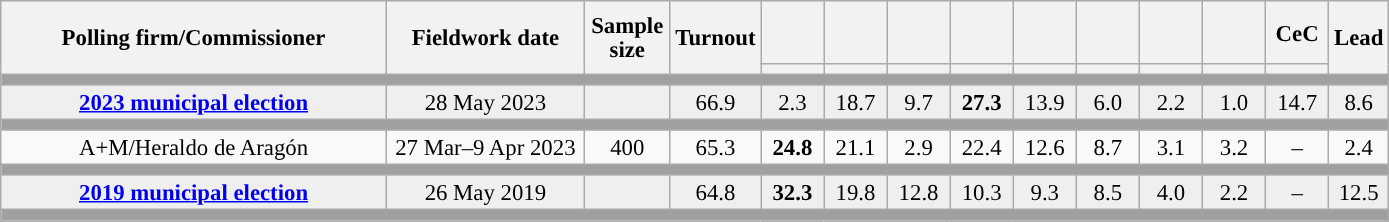<table class="wikitable collapsible collapsed" style="text-align:center; font-size:95%; line-height:16px;">
<tr style="height:42px;">
<th style="width:250px;" rowspan="2">Polling firm/Commissioner</th>
<th style="width:125px;" rowspan="2">Fieldwork date</th>
<th style="width:50px;" rowspan="2">Sample size</th>
<th style="width:45px;" rowspan="2">Turnout</th>
<th style="width:35px;"></th>
<th style="width:35px;"></th>
<th style="width:35px;"></th>
<th style="width:35px;"></th>
<th style="width:35px;"></th>
<th style="width:35px;"></th>
<th style="width:35px;"></th>
<th style="width:35px;"></th>
<th style="width:35px;">CeC</th>
<th style="width:30px;" rowspan="2">Lead</th>
</tr>
<tr>
<th style="color:inherit;background:"></th>
<th style="color:inherit;background:"></th>
<th style="color:inherit;background:"></th>
<th style="color:inherit;background:"></th>
<th style="color:inherit;background:"></th>
<th style="color:inherit;background:"></th>
<th style="color:inherit;background:"></th>
<th style="color:inherit;background:"></th>
<th style="color:inherit;background:"></th>
</tr>
<tr>
<td colspan="14" style="background:#A0A0A0"></td>
</tr>
<tr style="background:#EFEFEF;">
<td><strong><a href='#'>2023 municipal election</a></strong></td>
<td>28 May 2023</td>
<td></td>
<td>66.9</td>
<td>2.3<br></td>
<td>18.7<br></td>
<td>9.7<br></td>
<td><strong>27.3</strong><br></td>
<td>13.9<br></td>
<td>6.0<br></td>
<td>2.2<br></td>
<td>1.0<br></td>
<td>14.7<br></td>
<td style="background:">8.6</td>
</tr>
<tr>
<td colspan="14" style="background:#A0A0A0"></td>
</tr>
<tr>
<td>A+M/Heraldo de Aragón</td>
<td>27 Mar–9 Apr 2023</td>
<td>400</td>
<td>65.3</td>
<td><strong>24.8</strong><br></td>
<td>21.1<br></td>
<td>2.9<br></td>
<td>22.4<br></td>
<td>12.6<br></td>
<td>8.7<br></td>
<td>3.1<br></td>
<td>3.2<br></td>
<td>–</td>
<td style="background:">2.4</td>
</tr>
<tr>
<td colspan="14" style="background:#A0A0A0"></td>
</tr>
<tr style="background:#EFEFEF;">
<td><strong><a href='#'>2019 municipal election</a></strong></td>
<td>26 May 2019</td>
<td></td>
<td>64.8</td>
<td><strong>32.3</strong><br></td>
<td>19.8<br></td>
<td>12.8<br></td>
<td>10.3<br></td>
<td>9.3<br></td>
<td>8.5<br></td>
<td>4.0<br></td>
<td>2.2<br></td>
<td>–</td>
<td style="background:">12.5</td>
</tr>
<tr>
<td colspan="14" style="background:#A0A0A0"></td>
</tr>
</table>
